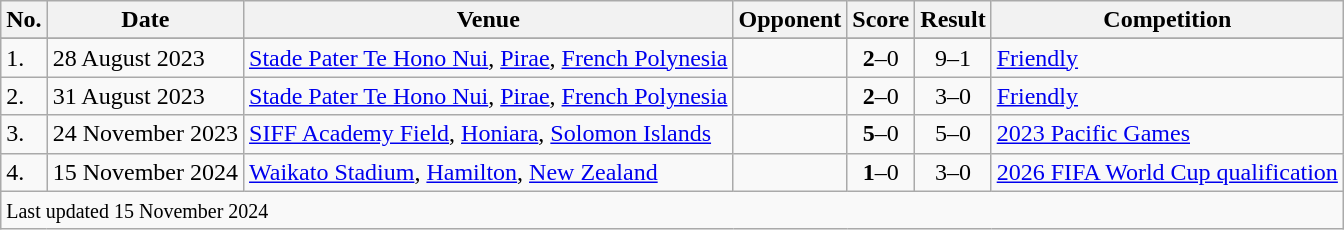<table class="wikitable" style="font-size:100%;">
<tr>
<th>No.</th>
<th>Date</th>
<th>Venue</th>
<th>Opponent</th>
<th>Score</th>
<th>Result</th>
<th>Competition</th>
</tr>
<tr>
</tr>
<tr>
<td>1.</td>
<td>28 August 2023</td>
<td><a href='#'>Stade Pater Te Hono Nui</a>, <a href='#'>Pirae</a>, <a href='#'>French Polynesia</a></td>
<td></td>
<td align=center><strong>2</strong>–0</td>
<td align=center>9–1</td>
<td><a href='#'>Friendly</a></td>
</tr>
<tr>
<td>2.</td>
<td>31 August 2023</td>
<td><a href='#'>Stade Pater Te Hono Nui</a>, <a href='#'>Pirae</a>, <a href='#'>French Polynesia</a></td>
<td></td>
<td align=center><strong>2</strong>–0</td>
<td align=center>3–0</td>
<td><a href='#'>Friendly</a></td>
</tr>
<tr>
<td>3.</td>
<td>24 November 2023</td>
<td><a href='#'>SIFF Academy Field</a>, <a href='#'>Honiara</a>, <a href='#'>Solomon Islands</a></td>
<td></td>
<td align=center><strong>5</strong>–0</td>
<td align=center>5–0</td>
<td><a href='#'>2023 Pacific Games</a></td>
</tr>
<tr>
<td>4.</td>
<td>15 November 2024</td>
<td><a href='#'>Waikato Stadium</a>, <a href='#'>Hamilton</a>, <a href='#'>New Zealand</a></td>
<td></td>
<td align=center><strong>1</strong>–0</td>
<td align=center>3–0</td>
<td><a href='#'>2026 FIFA World Cup qualification</a></td>
</tr>
<tr>
<td colspan="7"><small>Last updated 15 November 2024</small></td>
</tr>
</table>
